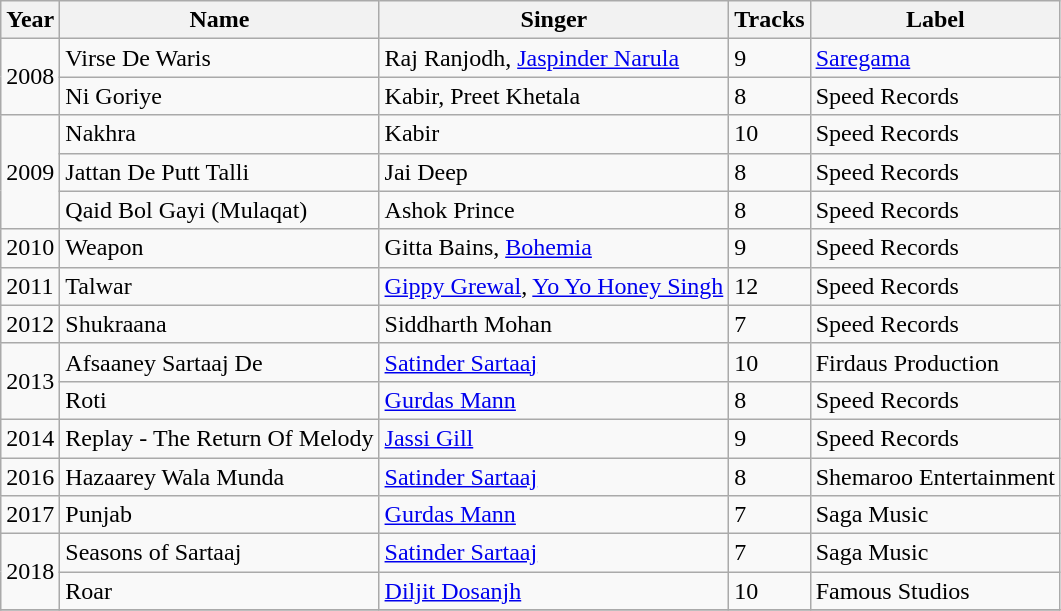<table class="wikitable sortable">
<tr>
<th>Year</th>
<th>Name</th>
<th>Singer</th>
<th>Tracks</th>
<th>Label</th>
</tr>
<tr>
<td rowspan="2">2008</td>
<td>Virse De Waris</td>
<td>Raj Ranjodh, <a href='#'>Jaspinder Narula</a></td>
<td>9</td>
<td><a href='#'>Saregama</a></td>
</tr>
<tr>
<td>Ni Goriye</td>
<td>Kabir, Preet Khetala</td>
<td>8</td>
<td>Speed Records</td>
</tr>
<tr>
<td rowspan="3">2009</td>
<td>Nakhra</td>
<td>Kabir</td>
<td>10</td>
<td>Speed Records</td>
</tr>
<tr>
<td>Jattan De Putt Talli</td>
<td>Jai Deep</td>
<td>8</td>
<td>Speed Records</td>
</tr>
<tr>
<td>Qaid Bol Gayi (Mulaqat)</td>
<td>Ashok Prince</td>
<td>8</td>
<td>Speed Records</td>
</tr>
<tr>
<td>2010</td>
<td>Weapon</td>
<td>Gitta Bains, <a href='#'>Bohemia</a></td>
<td>9</td>
<td>Speed Records</td>
</tr>
<tr>
<td>2011</td>
<td>Talwar</td>
<td><a href='#'>Gippy Grewal</a>, <a href='#'>Yo Yo Honey Singh</a></td>
<td>12</td>
<td>Speed Records</td>
</tr>
<tr>
<td>2012</td>
<td>Shukraana</td>
<td>Siddharth Mohan</td>
<td>7</td>
<td>Speed Records</td>
</tr>
<tr>
<td rowspan="2">2013</td>
<td>Afsaaney Sartaaj De</td>
<td><a href='#'>Satinder Sartaaj</a></td>
<td>10</td>
<td>Firdaus Production</td>
</tr>
<tr>
<td>Roti</td>
<td><a href='#'>Gurdas Mann</a></td>
<td>8</td>
<td>Speed Records</td>
</tr>
<tr>
<td>2014</td>
<td>Replay - The Return Of Melody</td>
<td><a href='#'>Jassi Gill</a></td>
<td>9</td>
<td>Speed Records</td>
</tr>
<tr>
<td>2016</td>
<td>Hazaarey Wala Munda</td>
<td><a href='#'>Satinder Sartaaj</a></td>
<td>8</td>
<td>Shemaroo Entertainment</td>
</tr>
<tr>
<td>2017</td>
<td>Punjab</td>
<td><a href='#'>Gurdas Mann</a></td>
<td>7</td>
<td>Saga Music</td>
</tr>
<tr>
<td rowspan="2">2018</td>
<td>Seasons of Sartaaj</td>
<td><a href='#'>Satinder Sartaaj</a></td>
<td>7</td>
<td>Saga Music</td>
</tr>
<tr>
<td>Roar</td>
<td><a href='#'>Diljit Dosanjh</a></td>
<td>10</td>
<td>Famous Studios</td>
</tr>
<tr>
</tr>
</table>
